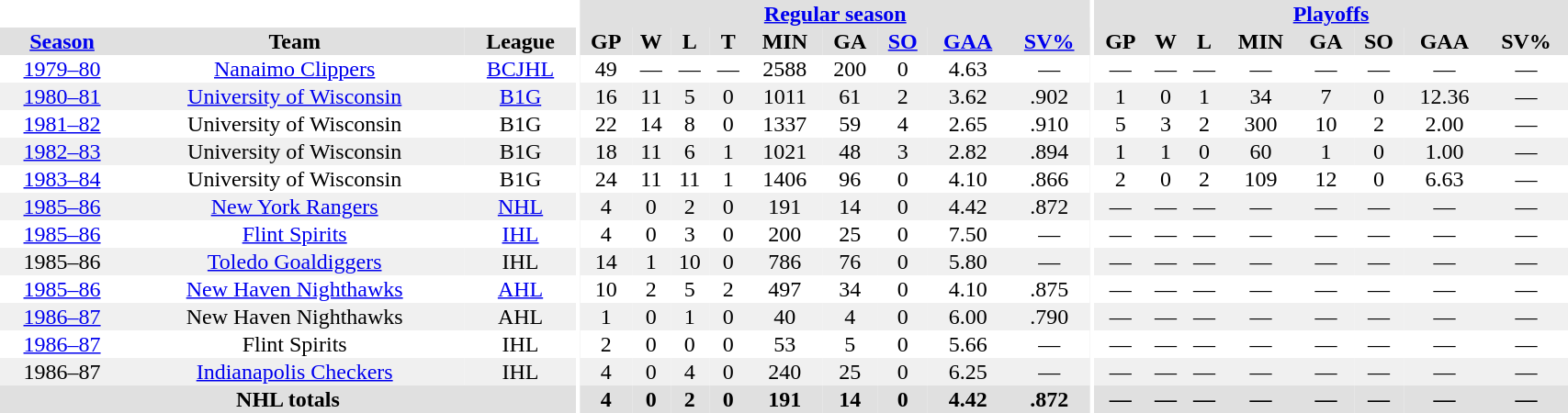<table border="0" cellpadding="1" cellspacing="0" style="width:90%; text-align:center;">
<tr bgcolor="#e0e0e0">
<th colspan="3" bgcolor="#ffffff"></th>
<th rowspan="99" bgcolor="#ffffff"></th>
<th colspan="9" bgcolor="#e0e0e0"><a href='#'>Regular season</a></th>
<th rowspan="99" bgcolor="#ffffff"></th>
<th colspan="8" bgcolor="#e0e0e0"><a href='#'>Playoffs</a></th>
</tr>
<tr bgcolor="#e0e0e0">
<th><a href='#'>Season</a></th>
<th>Team</th>
<th>League</th>
<th>GP</th>
<th>W</th>
<th>L</th>
<th>T</th>
<th>MIN</th>
<th>GA</th>
<th><a href='#'>SO</a></th>
<th><a href='#'>GAA</a></th>
<th><a href='#'>SV%</a></th>
<th>GP</th>
<th>W</th>
<th>L</th>
<th>MIN</th>
<th>GA</th>
<th>SO</th>
<th>GAA</th>
<th>SV%</th>
</tr>
<tr>
<td><a href='#'>1979–80</a></td>
<td><a href='#'>Nanaimo Clippers</a></td>
<td><a href='#'>BCJHL</a></td>
<td>49</td>
<td>—</td>
<td>—</td>
<td>—</td>
<td>2588</td>
<td>200</td>
<td>0</td>
<td>4.63</td>
<td>—</td>
<td>—</td>
<td>—</td>
<td>—</td>
<td>—</td>
<td>—</td>
<td>—</td>
<td>—</td>
<td>—</td>
</tr>
<tr bgcolor="#f0f0f0">
<td><a href='#'>1980–81</a></td>
<td><a href='#'>University of Wisconsin</a></td>
<td><a href='#'>B1G</a></td>
<td>16</td>
<td>11</td>
<td>5</td>
<td>0</td>
<td>1011</td>
<td>61</td>
<td>2</td>
<td>3.62</td>
<td>.902</td>
<td>1</td>
<td>0</td>
<td>1</td>
<td>34</td>
<td>7</td>
<td>0</td>
<td>12.36</td>
<td>—</td>
</tr>
<tr>
<td><a href='#'>1981–82</a></td>
<td>University of Wisconsin</td>
<td>B1G</td>
<td>22</td>
<td>14</td>
<td>8</td>
<td>0</td>
<td>1337</td>
<td>59</td>
<td>4</td>
<td>2.65</td>
<td>.910</td>
<td>5</td>
<td>3</td>
<td>2</td>
<td>300</td>
<td>10</td>
<td>2</td>
<td>2.00</td>
<td>—</td>
</tr>
<tr bgcolor="#f0f0f0">
<td><a href='#'>1982–83</a></td>
<td>University of Wisconsin</td>
<td>B1G</td>
<td>18</td>
<td>11</td>
<td>6</td>
<td>1</td>
<td>1021</td>
<td>48</td>
<td>3</td>
<td>2.82</td>
<td>.894</td>
<td>1</td>
<td>1</td>
<td>0</td>
<td>60</td>
<td>1</td>
<td>0</td>
<td>1.00</td>
<td>—</td>
</tr>
<tr>
<td><a href='#'>1983–84</a></td>
<td>University of Wisconsin</td>
<td>B1G</td>
<td>24</td>
<td>11</td>
<td>11</td>
<td>1</td>
<td>1406</td>
<td>96</td>
<td>0</td>
<td>4.10</td>
<td>.866</td>
<td>2</td>
<td>0</td>
<td>2</td>
<td>109</td>
<td>12</td>
<td>0</td>
<td>6.63</td>
<td>—</td>
</tr>
<tr bgcolor="#f0f0f0">
<td><a href='#'>1985–86</a></td>
<td><a href='#'>New York Rangers</a></td>
<td><a href='#'>NHL</a></td>
<td>4</td>
<td>0</td>
<td>2</td>
<td>0</td>
<td>191</td>
<td>14</td>
<td>0</td>
<td>4.42</td>
<td>.872</td>
<td>—</td>
<td>—</td>
<td>—</td>
<td>—</td>
<td>—</td>
<td>—</td>
<td>—</td>
<td>—</td>
</tr>
<tr>
<td><a href='#'>1985–86</a></td>
<td><a href='#'>Flint Spirits</a></td>
<td><a href='#'>IHL</a></td>
<td>4</td>
<td>0</td>
<td>3</td>
<td>0</td>
<td>200</td>
<td>25</td>
<td>0</td>
<td>7.50</td>
<td>—</td>
<td>—</td>
<td>—</td>
<td>—</td>
<td>—</td>
<td>—</td>
<td>—</td>
<td>—</td>
<td>—</td>
</tr>
<tr bgcolor="#f0f0f0">
<td>1985–86</td>
<td><a href='#'>Toledo Goaldiggers</a></td>
<td>IHL</td>
<td>14</td>
<td>1</td>
<td>10</td>
<td>0</td>
<td>786</td>
<td>76</td>
<td>0</td>
<td>5.80</td>
<td>—</td>
<td>—</td>
<td>—</td>
<td>—</td>
<td>—</td>
<td>—</td>
<td>—</td>
<td>—</td>
<td>—</td>
</tr>
<tr>
<td><a href='#'>1985–86</a></td>
<td><a href='#'>New Haven Nighthawks</a></td>
<td><a href='#'>AHL</a></td>
<td>10</td>
<td>2</td>
<td>5</td>
<td>2</td>
<td>497</td>
<td>34</td>
<td>0</td>
<td>4.10</td>
<td>.875</td>
<td>—</td>
<td>—</td>
<td>—</td>
<td>—</td>
<td>—</td>
<td>—</td>
<td>—</td>
<td>—</td>
</tr>
<tr bgcolor="#f0f0f0">
<td><a href='#'>1986–87</a></td>
<td>New Haven Nighthawks</td>
<td>AHL</td>
<td>1</td>
<td>0</td>
<td>1</td>
<td>0</td>
<td>40</td>
<td>4</td>
<td>0</td>
<td>6.00</td>
<td>.790</td>
<td>—</td>
<td>—</td>
<td>—</td>
<td>—</td>
<td>—</td>
<td>—</td>
<td>—</td>
<td>—</td>
</tr>
<tr>
<td><a href='#'>1986–87</a></td>
<td>Flint Spirits</td>
<td>IHL</td>
<td>2</td>
<td>0</td>
<td>0</td>
<td>0</td>
<td>53</td>
<td>5</td>
<td>0</td>
<td>5.66</td>
<td>—</td>
<td>—</td>
<td>—</td>
<td>—</td>
<td>—</td>
<td>—</td>
<td>—</td>
<td>—</td>
<td>—</td>
</tr>
<tr bgcolor="#f0f0f0">
<td>1986–87</td>
<td><a href='#'>Indianapolis Checkers</a></td>
<td>IHL</td>
<td>4</td>
<td>0</td>
<td>4</td>
<td>0</td>
<td>240</td>
<td>25</td>
<td>0</td>
<td>6.25</td>
<td>—</td>
<td>—</td>
<td>—</td>
<td>—</td>
<td>—</td>
<td>—</td>
<td>—</td>
<td>—</td>
<td>—</td>
</tr>
<tr bgcolor="#e0e0e0">
<th colspan=3>NHL totals</th>
<th>4</th>
<th>0</th>
<th>2</th>
<th>0</th>
<th>191</th>
<th>14</th>
<th>0</th>
<th>4.42</th>
<th>.872</th>
<th>—</th>
<th>—</th>
<th>—</th>
<th>—</th>
<th>—</th>
<th>—</th>
<th>—</th>
<th>—</th>
</tr>
</table>
